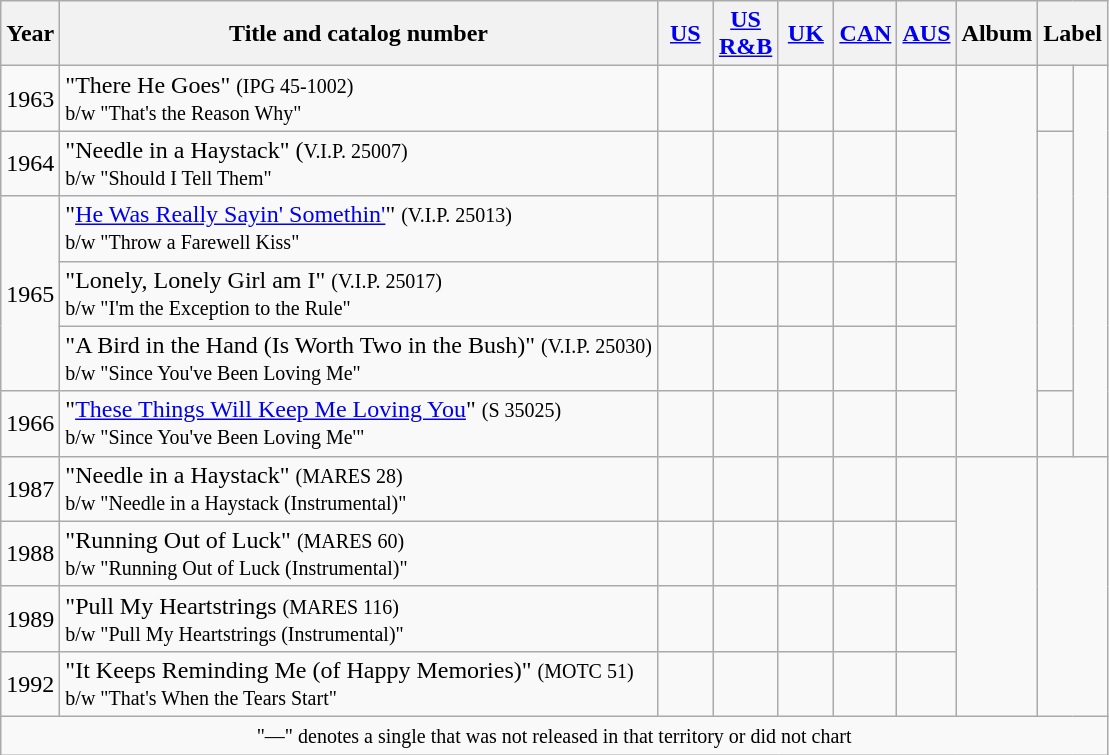<table class="wikitable plainrowheaders">
<tr>
<th scope="col">Year</th>
<th scope="col">Title and catalog number</th>
<th scope="col" width="30"><a href='#'>US</a></th>
<th scope="col" width="30"><a href='#'>US R&B</a></th>
<th scope="col" width="30"><a href='#'>UK</a></th>
<th scope="col" width="30"><a href='#'>CAN</a></th>
<th scope="col" width="30"><a href='#'>AUS</a></th>
<th scope="col">Album</th>
<th scope="col" colspan="2">Label</th>
</tr>
<tr>
<td>1963</td>
<td scope="row">"There He Goes" <small>(IPG 45-1002)</small><br><small>b/w "That's the Reason Why"</small></td>
<td></td>
<td></td>
<td></td>
<td></td>
<td></td>
<td rowspan="6"></td>
<td></td>
<td rowspan="6"></td>
</tr>
<tr>
<td>1964</td>
<td scope="row">"Needle in a Haystack" (<small>V.I.P. 25007)</small><br><small>b/w "Should I Tell Them"</small></td>
<td></td>
<td></td>
<td></td>
<td></td>
<td></td>
<td rowspan="4"></td>
</tr>
<tr>
<td rowspan="3">1965</td>
<td scope="row">"<a href='#'>He Was Really Sayin' Somethin'</a>" <small>(V.I.P. 25013)</small><br><small>b/w "Throw a Farewell Kiss"</small></td>
<td></td>
<td></td>
<td></td>
<td></td>
<td></td>
</tr>
<tr>
<td scope="row">"Lonely, Lonely Girl am I" <small>(V.I.P. 25017)</small><br><small>b/w "I'm the Exception to the Rule"</small></td>
<td></td>
<td></td>
<td></td>
<td></td>
<td></td>
</tr>
<tr>
<td scope="row">"A Bird in the Hand (Is Worth Two in the Bush)" <small>(V.I.P. 25030)</small><br><small>b/w "Since You've Been Loving Me"</small></td>
<td></td>
<td></td>
<td></td>
<td></td>
<td></td>
</tr>
<tr>
<td>1966</td>
<td scope="row">"<a href='#'>These Things Will Keep Me Loving You</a>" <small>(S 35025)</small><br><small>b/w "Since You've Been Loving Me'"</small></td>
<td></td>
<td></td>
<td></td>
<td></td>
<td></td>
<td></td>
</tr>
<tr>
<td>1987</td>
<td scope="row">"Needle in a Haystack" <small>(MARES 28)</small><br><small>b/w "Needle in a Haystack (Instrumental)"</small></td>
<td></td>
<td></td>
<td></td>
<td></td>
<td></td>
<td rowspan="4"></td>
<td colspan="2" rowspan="4"></td>
</tr>
<tr>
<td>1988</td>
<td scope="row">"Running Out of Luck" <small>(MARES 60)</small><br><small>b/w "Running Out of Luck (Instrumental)"</small></td>
<td></td>
<td></td>
<td></td>
<td></td>
<td></td>
</tr>
<tr>
<td>1989</td>
<td scope="row">"Pull My Heartstrings <small>(MARES 116)</small><br><small>b/w "Pull My Heartstrings (Instrumental)"</small></td>
<td></td>
<td></td>
<td></td>
<td></td>
<td></td>
</tr>
<tr>
<td>1992</td>
<td scope="row">"It Keeps Reminding Me (of Happy Memories)" <small>(MOTC 51)</small><br><small>b/w "That's When the Tears Start"</small></td>
<td></td>
<td></td>
<td></td>
<td></td>
<td></td>
</tr>
<tr>
<td colspan="10" style="text-align:center;"><small>"—" denotes a single that was not released in that territory or did not chart</small></td>
</tr>
</table>
